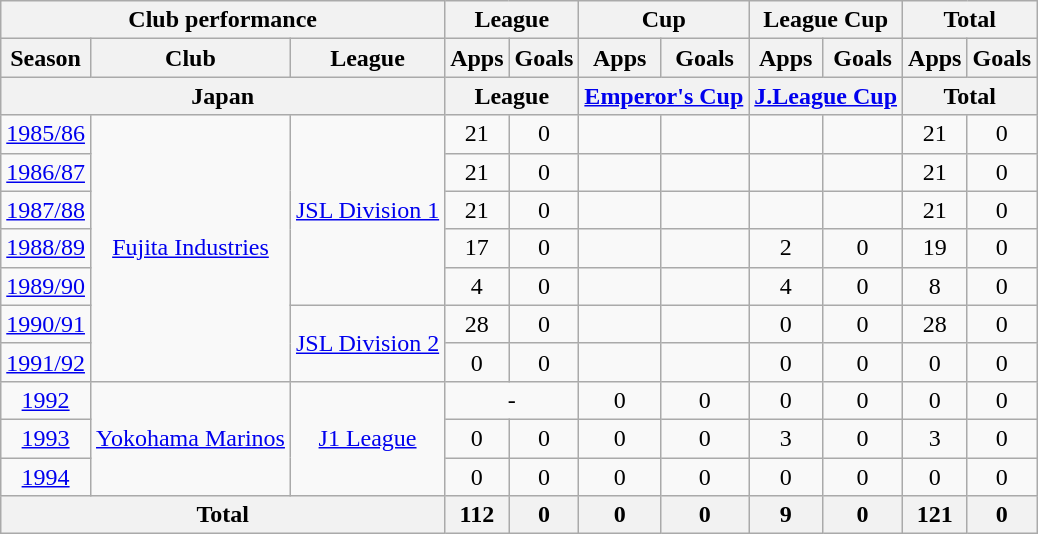<table class="wikitable" style="text-align:center;">
<tr>
<th colspan=3>Club performance</th>
<th colspan=2>League</th>
<th colspan=2>Cup</th>
<th colspan=2>League Cup</th>
<th colspan=2>Total</th>
</tr>
<tr>
<th>Season</th>
<th>Club</th>
<th>League</th>
<th>Apps</th>
<th>Goals</th>
<th>Apps</th>
<th>Goals</th>
<th>Apps</th>
<th>Goals</th>
<th>Apps</th>
<th>Goals</th>
</tr>
<tr>
<th colspan=3>Japan</th>
<th colspan=2>League</th>
<th colspan=2><a href='#'>Emperor's Cup</a></th>
<th colspan=2><a href='#'>J.League Cup</a></th>
<th colspan=2>Total</th>
</tr>
<tr>
<td><a href='#'>1985/86</a></td>
<td rowspan="7"><a href='#'>Fujita Industries</a></td>
<td rowspan="5"><a href='#'>JSL Division 1</a></td>
<td>21</td>
<td>0</td>
<td></td>
<td></td>
<td></td>
<td></td>
<td>21</td>
<td>0</td>
</tr>
<tr>
<td><a href='#'>1986/87</a></td>
<td>21</td>
<td>0</td>
<td></td>
<td></td>
<td></td>
<td></td>
<td>21</td>
<td>0</td>
</tr>
<tr>
<td><a href='#'>1987/88</a></td>
<td>21</td>
<td>0</td>
<td></td>
<td></td>
<td></td>
<td></td>
<td>21</td>
<td>0</td>
</tr>
<tr>
<td><a href='#'>1988/89</a></td>
<td>17</td>
<td>0</td>
<td></td>
<td></td>
<td>2</td>
<td>0</td>
<td>19</td>
<td>0</td>
</tr>
<tr>
<td><a href='#'>1989/90</a></td>
<td>4</td>
<td>0</td>
<td></td>
<td></td>
<td>4</td>
<td>0</td>
<td>8</td>
<td>0</td>
</tr>
<tr>
<td><a href='#'>1990/91</a></td>
<td rowspan="2"><a href='#'>JSL Division 2</a></td>
<td>28</td>
<td>0</td>
<td></td>
<td></td>
<td>0</td>
<td>0</td>
<td>28</td>
<td>0</td>
</tr>
<tr>
<td><a href='#'>1991/92</a></td>
<td>0</td>
<td>0</td>
<td></td>
<td></td>
<td>0</td>
<td>0</td>
<td>0</td>
<td>0</td>
</tr>
<tr>
<td><a href='#'>1992</a></td>
<td rowspan="3"><a href='#'>Yokohama Marinos</a></td>
<td rowspan="3"><a href='#'>J1 League</a></td>
<td colspan="2">-</td>
<td>0</td>
<td>0</td>
<td>0</td>
<td>0</td>
<td>0</td>
<td>0</td>
</tr>
<tr>
<td><a href='#'>1993</a></td>
<td>0</td>
<td>0</td>
<td>0</td>
<td>0</td>
<td>3</td>
<td>0</td>
<td>3</td>
<td>0</td>
</tr>
<tr>
<td><a href='#'>1994</a></td>
<td>0</td>
<td>0</td>
<td>0</td>
<td>0</td>
<td>0</td>
<td>0</td>
<td>0</td>
<td>0</td>
</tr>
<tr>
<th colspan=3>Total</th>
<th>112</th>
<th>0</th>
<th>0</th>
<th>0</th>
<th>9</th>
<th>0</th>
<th>121</th>
<th>0</th>
</tr>
</table>
